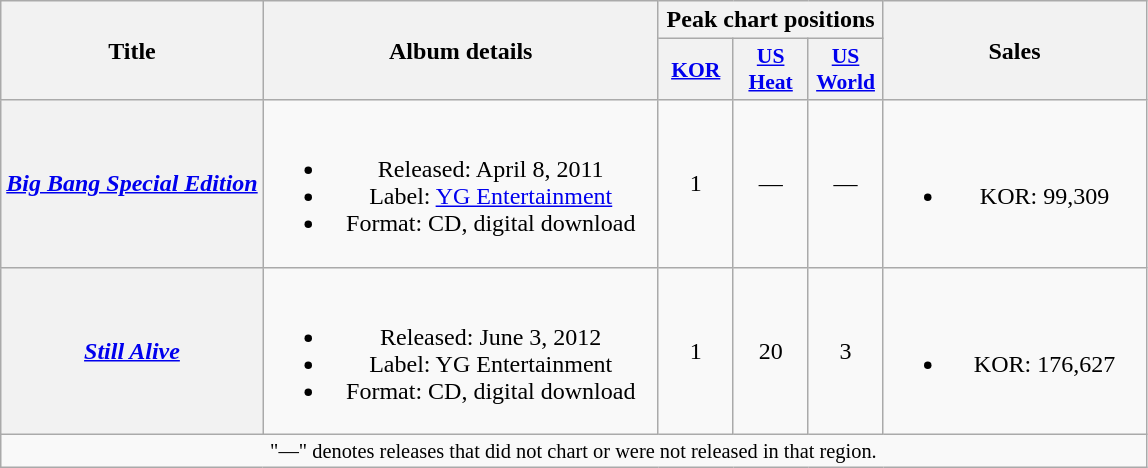<table class="wikitable plainrowheaders" style="text-align:center;">
<tr>
<th scope="col" rowspan="2">Title</th>
<th scope="col" rowspan="2" style="width:16em;">Album details</th>
<th scope="col" colspan="3">Peak chart positions</th>
<th scope="col" rowspan="2" style="width:10.5em;">Sales</th>
</tr>
<tr>
<th scope="col" style="width:3em;font-size:90%;"><a href='#'>KOR</a><br></th>
<th scope="col" style="width:3em;font-size:90%;"><a href='#'>US<br>Heat</a><br></th>
<th scope="col" style="width:3em;font-size:90%;"><a href='#'>US<br>World</a><br></th>
</tr>
<tr>
<th scope="row"><em><a href='#'>Big Bang Special Edition</a></em></th>
<td><br><ul><li>Released: April 8, 2011</li><li>Label: <a href='#'>YG Entertainment</a></li><li>Format: CD, digital download</li></ul></td>
<td>1</td>
<td>—</td>
<td>—</td>
<td><br><ul><li>KOR: 99,309</li></ul></td>
</tr>
<tr>
<th scope="row"><em><a href='#'>Still Alive</a></em></th>
<td><br><ul><li>Released: June 3, 2012</li><li>Label: YG Entertainment</li><li>Format: CD, digital download</li></ul></td>
<td>1</td>
<td>20</td>
<td>3</td>
<td><br><ul><li>KOR: 176,627</li></ul></td>
</tr>
<tr>
<td colspan="6" style="font-size:85%">"—" denotes releases that did not chart or were not released in that region.</td>
</tr>
</table>
